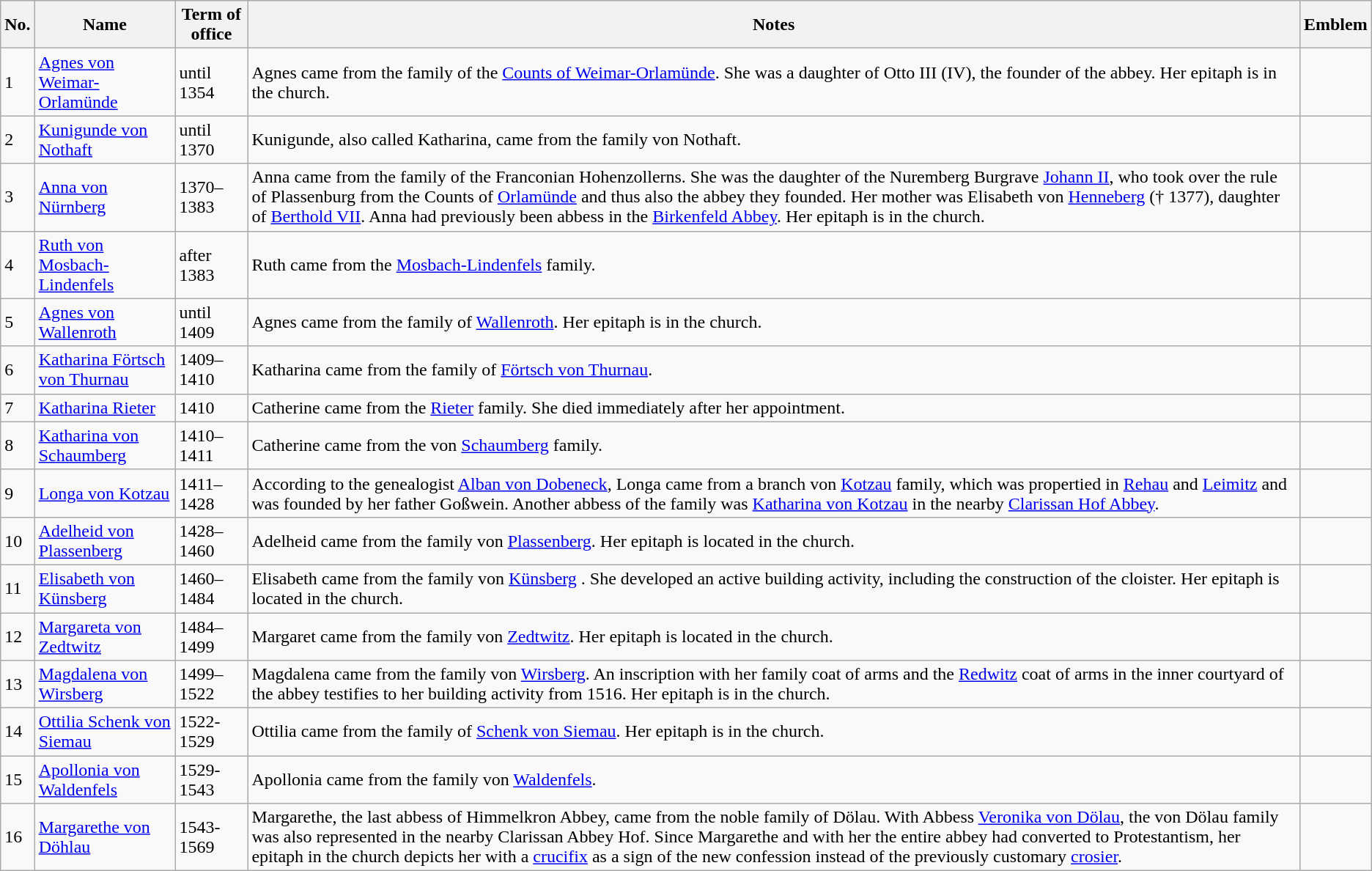<table class="wikitable">
<tr>
<th>No.</th>
<th>Name</th>
<th>Term of office</th>
<th>Notes</th>
<th>Emblem</th>
</tr>
<tr>
<td>1</td>
<td><a href='#'>Agnes von Weimar-Orlamünde</a></td>
<td>until 1354</td>
<td>Agnes came from the family of the <a href='#'>Counts of Weimar-Orlamünde</a>. She was a daughter of Otto III (IV), the founder of the abbey. Her epitaph is in the church.</td>
<td></td>
</tr>
<tr>
<td>2</td>
<td><a href='#'>Kunigunde von Nothaft</a></td>
<td>until 1370</td>
<td>Kunigunde, also called Katharina, came from the family von Nothaft.</td>
<td></td>
</tr>
<tr>
<td>3</td>
<td><a href='#'>Anna von Nürnberg</a></td>
<td>1370–1383</td>
<td>Anna came from the family of the Franconian Hohenzollerns. She was the daughter of the Nuremberg Burgrave <a href='#'>Johann II</a>, who took over the rule of Plassenburg from the Counts of <a href='#'>Orlamünde</a> and thus also the abbey they founded. Her mother was Elisabeth von <a href='#'>Henneberg</a> († 1377), daughter of <a href='#'>Berthold VII</a>. Anna had previously been abbess in the <a href='#'>Birkenfeld Abbey</a>. Her epitaph is in the church.</td>
<td></td>
</tr>
<tr>
<td>4</td>
<td><a href='#'>Ruth von Mosbach-Lindenfels</a></td>
<td>after 1383</td>
<td>Ruth came from the <a href='#'>Mosbach-Lindenfels</a> family.</td>
<td></td>
</tr>
<tr>
<td>5</td>
<td><a href='#'>Agnes von Wallenroth</a></td>
<td>until 1409</td>
<td>Agnes came from the family of <a href='#'>Wallenroth</a>. Her epitaph is in the church.</td>
<td></td>
</tr>
<tr>
<td>6</td>
<td><a href='#'>Katharina Förtsch von Thurnau</a></td>
<td>1409–1410</td>
<td>Katharina came from the family of <a href='#'>Förtsch von Thurnau</a>.</td>
<td></td>
</tr>
<tr>
<td>7</td>
<td><a href='#'>Katharina Rieter</a></td>
<td>1410</td>
<td>Catherine came from the <a href='#'>Rieter</a> family. She died immediately after her appointment.</td>
<td></td>
</tr>
<tr>
<td>8</td>
<td><a href='#'>Katharina von Schaumberg</a></td>
<td>1410–1411</td>
<td>Catherine came from the von <a href='#'>Schaumberg</a> family.</td>
<td></td>
</tr>
<tr>
<td>9</td>
<td><a href='#'>Longa von Kotzau</a></td>
<td>1411–1428</td>
<td>According to the genealogist <a href='#'>Alban von Dobeneck</a>, Longa came from a branch von <a href='#'>Kotzau</a> family, which was propertied in <a href='#'>Rehau</a> and <a href='#'>Leimitz</a> and was founded by her father Goßwein. Another abbess of the family was <a href='#'>Katharina von Kotzau</a> in the nearby <a href='#'>Clarissan Hof Abbey</a>.</td>
<td></td>
</tr>
<tr>
<td>10</td>
<td><a href='#'>Adelheid von Plassenberg</a></td>
<td>1428–1460</td>
<td>Adelheid came from the family von <a href='#'>Plassenberg</a>. Her epitaph is located in the church.</td>
<td></td>
</tr>
<tr>
<td>11</td>
<td><a href='#'>Elisabeth von Künsberg</a></td>
<td>1460–1484</td>
<td>Elisabeth came from the family von <a href='#'>Künsberg</a> . She developed an active building activity, including the construction of the cloister. Her epitaph is located in the church.</td>
<td></td>
</tr>
<tr>
<td>12</td>
<td><a href='#'>Margareta von Zedtwitz</a></td>
<td>1484–1499</td>
<td>Margaret came from the family von <a href='#'>Zedtwitz</a>. Her epitaph is located in the church.</td>
<td></td>
</tr>
<tr>
<td>13</td>
<td><a href='#'>Magdalena von Wirsberg</a></td>
<td>1499–1522</td>
<td>Magdalena came from the family von <a href='#'>Wirsberg</a>. An inscription with her family coat of arms and the <a href='#'>Redwitz</a> coat of arms in the inner courtyard of the abbey testifies to her building activity from 1516. Her epitaph is in the church.</td>
<td></td>
</tr>
<tr>
<td>14</td>
<td><a href='#'>Ottilia Schenk von Siemau</a></td>
<td>1522-1529</td>
<td>Ottilia came from the family of <a href='#'>Schenk von Siemau</a>. Her epitaph is in the church.</td>
<td></td>
</tr>
<tr>
<td>15</td>
<td><a href='#'>Apollonia von Waldenfels</a></td>
<td>1529-1543</td>
<td>Apollonia came from the family von <a href='#'>Waldenfels</a>.</td>
<td></td>
</tr>
<tr>
<td>16</td>
<td><a href='#'>Margarethe von Döhlau</a></td>
<td>1543-1569</td>
<td>Margarethe, the last abbess of Himmelkron Abbey, came from the noble family of Dölau. With Abbess <a href='#'>Veronika von Dölau</a>, the von Dölau family was also represented in the nearby Clarissan Abbey Hof. Since Margarethe and with her the entire abbey had converted to Protestantism, her epitaph in the church depicts her with a <a href='#'>crucifix</a> as a sign of the new confession instead of the previously customary <a href='#'>crosier</a>.</td>
<td></td>
</tr>
</table>
